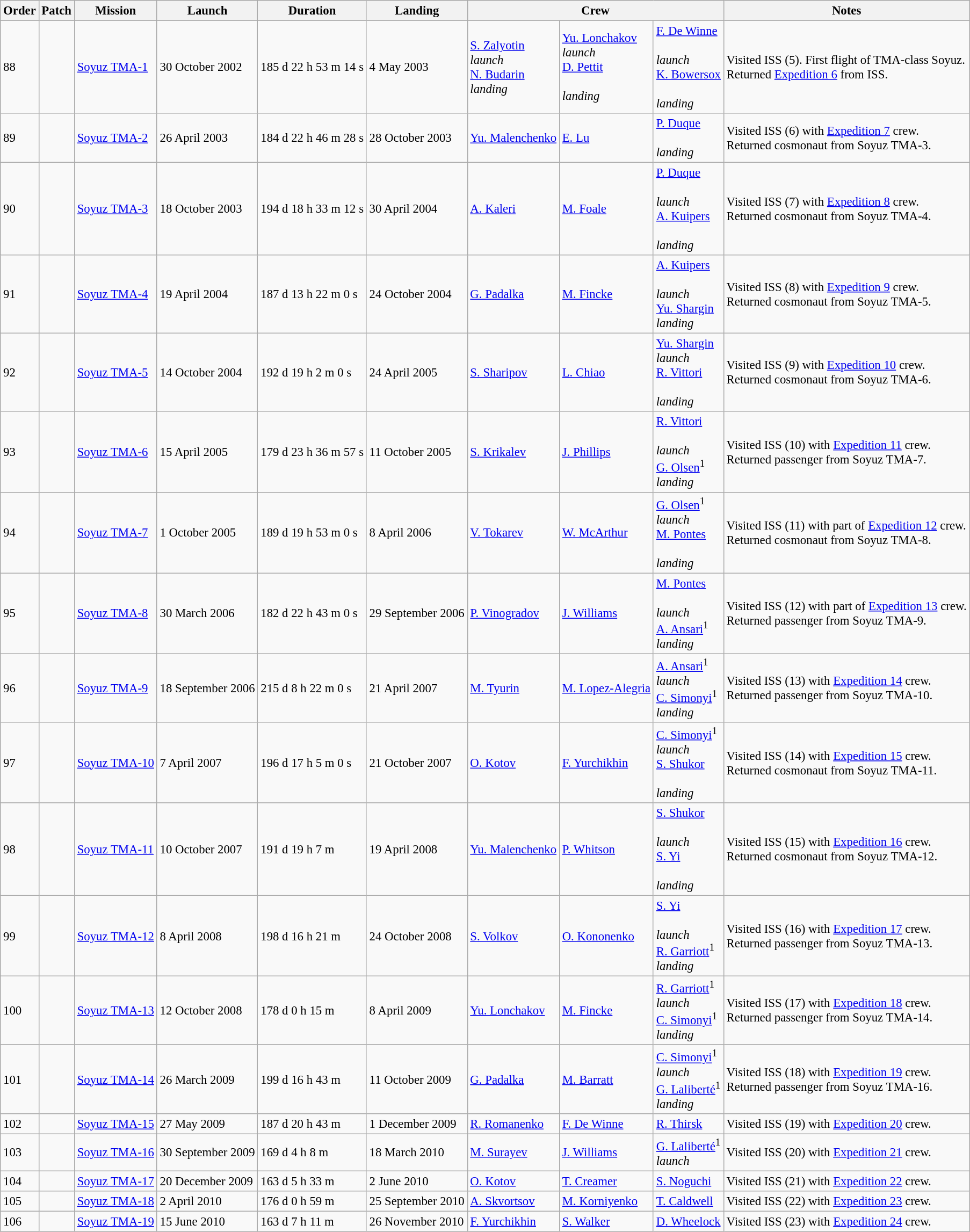<table class="wikitable sticky-header" style="font-size: 95%;">
<tr>
<th>Order</th>
<th>Patch</th>
<th>Mission</th>
<th>Launch</th>
<th>Duration</th>
<th>Landing</th>
<th colspan="3">Crew</th>
<th>Notes</th>
</tr>
<tr>
<td>88</td>
<td></td>
<td><a href='#'>Soyuz TMA-1</a></td>
<td>30 October 2002</td>
<td>185 d 22 h 53 m 14 s</td>
<td>4 May 2003</td>
<td><a href='#'>S. Zalyotin</a> <br><em>launch</em><br><a href='#'>N. Budarin</a> <br><em>landing</em></td>
<td><a href='#'>Yu. Lonchakov</a> <br><em>launch</em><br><a href='#'>D. Pettit</a> <br><br><em>landing</em></td>
<td><a href='#'>F. De Winne</a> <br><br><em>launch</em><br><a href='#'>K. Bowersox</a> <br><br><em>landing</em></td>
<td>Visited ISS (5). First flight of TMA-class Soyuz.<br>Returned <a href='#'>Expedition 6</a> from ISS.</td>
</tr>
<tr>
<td>89</td>
<td></td>
<td><a href='#'>Soyuz TMA-2</a></td>
<td>26 April 2003</td>
<td>184 d 22 h 46 m 28 s</td>
<td>28 October 2003</td>
<td><a href='#'>Yu. Malenchenko</a></td>
<td><a href='#'>E. Lu</a> <br></td>
<td><a href='#'>P. Duque</a> <br><br><em>landing</em></td>
<td>Visited ISS (6) with <a href='#'>Expedition 7</a> crew.<br>Returned cosmonaut from Soyuz TMA-3.</td>
</tr>
<tr>
<td>90</td>
<td></td>
<td><a href='#'>Soyuz TMA-3</a></td>
<td>18 October 2003</td>
<td>194 d 18 h 33 m 12 s</td>
<td>30 April 2004</td>
<td><a href='#'>A. Kaleri</a></td>
<td><a href='#'>M. Foale</a> <br></td>
<td><a href='#'>P. Duque</a> <br><br><em>launch</em><br><a href='#'>A. Kuipers</a> <br><br><em>landing</em></td>
<td>Visited ISS (7) with <a href='#'>Expedition 8</a> crew.<br>Returned cosmonaut from Soyuz TMA-4.</td>
</tr>
<tr>
<td>91</td>
<td></td>
<td><a href='#'>Soyuz TMA-4</a></td>
<td>19 April 2004</td>
<td>187 d 13 h 22 m 0 s</td>
<td>24 October 2004</td>
<td><a href='#'>G. Padalka</a></td>
<td><a href='#'>M. Fincke</a> <br></td>
<td><a href='#'>A. Kuipers</a> <br><br><em>launch</em><br><a href='#'>Yu. Shargin</a> <br><em>landing</em></td>
<td>Visited ISS (8) with <a href='#'>Expedition 9</a> crew.<br>Returned cosmonaut from Soyuz TMA-5.</td>
</tr>
<tr>
<td>92</td>
<td></td>
<td><a href='#'>Soyuz TMA-5</a></td>
<td>14 October 2004</td>
<td>192 d 19 h 2 m 0 s</td>
<td>24 April 2005</td>
<td><a href='#'>S. Sharipov</a></td>
<td><a href='#'>L. Chiao</a> <br></td>
<td><a href='#'>Yu. Shargin</a> <br><em>launch</em><br><a href='#'>R. Vittori</a> <br><br><em>landing</em></td>
<td>Visited ISS (9) with <a href='#'>Expedition 10</a> crew.<br>Returned cosmonaut from Soyuz TMA-6.</td>
</tr>
<tr>
<td>93</td>
<td></td>
<td><a href='#'>Soyuz TMA-6</a></td>
<td>15 April 2005</td>
<td>179 d 23 h 36 m 57 s</td>
<td>11 October 2005</td>
<td><a href='#'>S. Krikalev</a></td>
<td><a href='#'>J. Phillips</a> <br></td>
<td><a href='#'>R. Vittori</a> <br><br><em>launch</em><br><a href='#'>G. Olsen</a><sup>1</sup> <br><em>landing</em></td>
<td>Visited ISS (10) with <a href='#'>Expedition 11</a> crew.<br>Returned passenger from Soyuz TMA-7.</td>
</tr>
<tr>
<td>94</td>
<td></td>
<td><a href='#'>Soyuz TMA-7</a></td>
<td>1 October 2005</td>
<td>189 d 19 h 53 m 0 s</td>
<td>8 April 2006</td>
<td><a href='#'>V. Tokarev</a></td>
<td><a href='#'>W. McArthur</a> <br></td>
<td><a href='#'>G. Olsen</a><sup>1</sup> <br><em>launch</em><br><a href='#'>M. Pontes</a> <br><br><em>landing</em></td>
<td>Visited ISS (11) with part of <a href='#'>Expedition 12</a> crew.<br>Returned cosmonaut from Soyuz TMA-8.</td>
</tr>
<tr>
<td>95</td>
<td></td>
<td><a href='#'>Soyuz TMA-8</a></td>
<td>30 March 2006</td>
<td>182 d 22 h 43 m 0 s</td>
<td>29 September 2006</td>
<td><a href='#'>P. Vinogradov</a></td>
<td><a href='#'>J. Williams</a> <br></td>
<td><a href='#'>M. Pontes</a> <br><br><em>launch</em><br><a href='#'>A. Ansari</a><sup>1</sup> <br><em>landing</em></td>
<td>Visited ISS (12) with part of <a href='#'>Expedition 13</a> crew.<br>Returned passenger from Soyuz TMA-9.</td>
</tr>
<tr>
<td>96</td>
<td></td>
<td><a href='#'>Soyuz TMA-9</a></td>
<td>18 September 2006</td>
<td>215 d 8 h 22 m 0 s</td>
<td>21 April 2007</td>
<td><a href='#'>M. Tyurin</a></td>
<td><a href='#'>M. Lopez-Alegria</a> <br></td>
<td><a href='#'>A. Ansari</a><sup>1</sup> <br><em>launch</em><br><a href='#'>C. Simonyi</a><sup>1</sup> <br><em>landing</em></td>
<td>Visited ISS (13) with <a href='#'>Expedition 14</a> crew.<br>Returned passenger from Soyuz TMA-10.</td>
</tr>
<tr>
<td>97</td>
<td></td>
<td><a href='#'>Soyuz TMA-10</a></td>
<td>7 April 2007</td>
<td>196 d 17 h 5 m 0 s</td>
<td>21 October 2007</td>
<td><a href='#'>O. Kotov</a></td>
<td><a href='#'>F. Yurchikhin</a></td>
<td><a href='#'>C. Simonyi</a><sup>1</sup> <br><em>launch</em><br><a href='#'>S. Shukor</a> <br><br><em>landing</em></td>
<td>Visited ISS (14) with <a href='#'>Expedition 15</a> crew.<br>Returned cosmonaut from Soyuz TMA-11.</td>
</tr>
<tr>
<td>98</td>
<td></td>
<td><a href='#'>Soyuz TMA-11</a></td>
<td>10 October 2007</td>
<td>191 d 19 h 7 m</td>
<td>19 April 2008</td>
<td><a href='#'>Yu. Malenchenko</a></td>
<td><a href='#'>P. Whitson</a> <br></td>
<td><a href='#'>S. Shukor</a> <br><br><em>launch</em><br><a href='#'>S. Yi</a> <br><br><em>landing</em></td>
<td>Visited ISS (15) with <a href='#'>Expedition 16</a> crew.<br>Returned cosmonaut from Soyuz TMA-12.</td>
</tr>
<tr>
<td>99</td>
<td></td>
<td><a href='#'>Soyuz TMA-12</a></td>
<td>8 April 2008</td>
<td>198 d 16 h 21 m</td>
<td>24 October 2008</td>
<td><a href='#'>S. Volkov</a></td>
<td><a href='#'>O. Kononenko</a></td>
<td><a href='#'>S. Yi</a> <br><br><em>launch</em><br><a href='#'>R. Garriott</a><sup>1</sup><br><em>landing</em></td>
<td>Visited ISS (16) with <a href='#'>Expedition 17</a> crew.<br>Returned passenger from Soyuz TMA-13.</td>
</tr>
<tr>
<td>100</td>
<td></td>
<td><a href='#'>Soyuz TMA-13</a></td>
<td>12 October 2008</td>
<td>178 d 0 h 15 m</td>
<td>8 April 2009</td>
<td><a href='#'>Yu. Lonchakov</a></td>
<td><a href='#'>M. Fincke</a> <br></td>
<td><a href='#'>R. Garriott</a><sup>1</sup> <br><em>launch</em><br><a href='#'>C. Simonyi</a><sup>1</sup> <br> <em>landing</em></td>
<td>Visited ISS (17) with <a href='#'>Expedition 18</a> crew.<br>Returned passenger from Soyuz TMA-14.</td>
</tr>
<tr>
<td>101</td>
<td></td>
<td><a href='#'>Soyuz TMA-14</a></td>
<td>26 March 2009</td>
<td>199 d 16 h 43 m</td>
<td>11 October 2009</td>
<td><a href='#'>G. Padalka</a></td>
<td><a href='#'>M. Barratt</a> <br></td>
<td><a href='#'>C. Simonyi</a><sup>1</sup> <br> <em>launch</em><br><a href='#'>G. Laliberté</a><sup>1</sup> <br> <em>landing</em></td>
<td>Visited ISS (18) with <a href='#'>Expedition 19</a> crew.<br>Returned passenger from Soyuz TMA-16.</td>
</tr>
<tr>
<td>102</td>
<td></td>
<td><a href='#'>Soyuz TMA-15</a></td>
<td>27 May 2009</td>
<td>187 d 20 h 43 m</td>
<td>1 December 2009</td>
<td><a href='#'>R. Romanenko</a></td>
<td><a href='#'>F. De Winne</a> <br></td>
<td><a href='#'>R. Thirsk</a> <br></td>
<td>Visited ISS (19) with <a href='#'>Expedition 20</a> crew.</td>
</tr>
<tr>
<td>103</td>
<td></td>
<td><a href='#'>Soyuz TMA-16</a></td>
<td>30 September 2009</td>
<td>169 d 4 h 8 m</td>
<td>18 March 2010</td>
<td><a href='#'>M. Surayev</a></td>
<td><a href='#'>J. Williams</a> <br></td>
<td><a href='#'>G. Laliberté</a><sup>1</sup> <br> <em>launch</em></td>
<td>Visited ISS (20) with <a href='#'>Expedition 21</a> crew.</td>
</tr>
<tr>
<td>104</td>
<td></td>
<td><a href='#'>Soyuz TMA-17</a></td>
<td>20 December 2009</td>
<td>163 d 5 h 33 m</td>
<td>2 June 2010</td>
<td><a href='#'>O. Kotov</a></td>
<td><a href='#'>T. Creamer</a> <br></td>
<td><a href='#'>S. Noguchi</a> <br></td>
<td>Visited ISS (21) with <a href='#'>Expedition 22</a> crew.</td>
</tr>
<tr>
<td>105</td>
<td></td>
<td><a href='#'>Soyuz TMA-18</a></td>
<td>2 April 2010</td>
<td>176 d 0 h 59 m</td>
<td>25 September 2010</td>
<td><a href='#'>A. Skvortsov</a></td>
<td><a href='#'>M. Korniyenko</a></td>
<td><a href='#'>T. Caldwell</a> <br></td>
<td>Visited ISS (22) with <a href='#'>Expedition 23</a> crew.</td>
</tr>
<tr>
<td>106</td>
<td></td>
<td><a href='#'>Soyuz TMA-19</a></td>
<td>15 June 2010</td>
<td>163 d 7 h 11 m</td>
<td>26 November 2010</td>
<td><a href='#'>F. Yurchikhin</a></td>
<td><a href='#'>S. Walker</a> <br></td>
<td><a href='#'>D. Wheelock</a> <br></td>
<td>Visited ISS (23) with <a href='#'>Expedition 24</a> crew.</td>
</tr>
</table>
